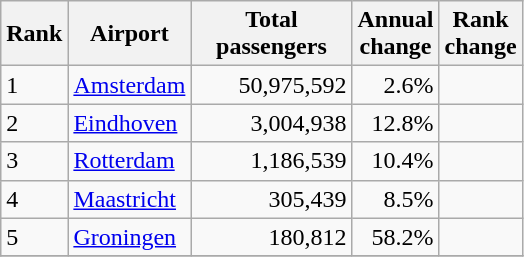<table class="wikitable">
<tr>
<th>Rank</th>
<th>Airport</th>
<th style="width:100px">Total<br>passengers</th>
<th>Annual<br>change</th>
<th>Rank<br>change</th>
</tr>
<tr>
<td>1</td>
<td><a href='#'>Amsterdam</a></td>
<td align="right">50,975,592</td>
<td align="right">2.6%</td>
<td align="center"></td>
</tr>
<tr>
<td>2</td>
<td><a href='#'>Eindhoven</a></td>
<td align="right">3,004,938</td>
<td align="right">12.8%</td>
<td align="center"></td>
</tr>
<tr>
<td>3</td>
<td><a href='#'>Rotterdam</a></td>
<td align="right">1,186,539</td>
<td align="right">10.4%</td>
<td align="center"></td>
</tr>
<tr>
<td>4</td>
<td><a href='#'>Maastricht</a></td>
<td align="right">305,439</td>
<td align="right">8.5%</td>
<td align="center"></td>
</tr>
<tr>
<td>5</td>
<td><a href='#'>Groningen</a></td>
<td align="right">180,812</td>
<td align="right">58.2%</td>
<td align="center"></td>
</tr>
<tr>
</tr>
</table>
